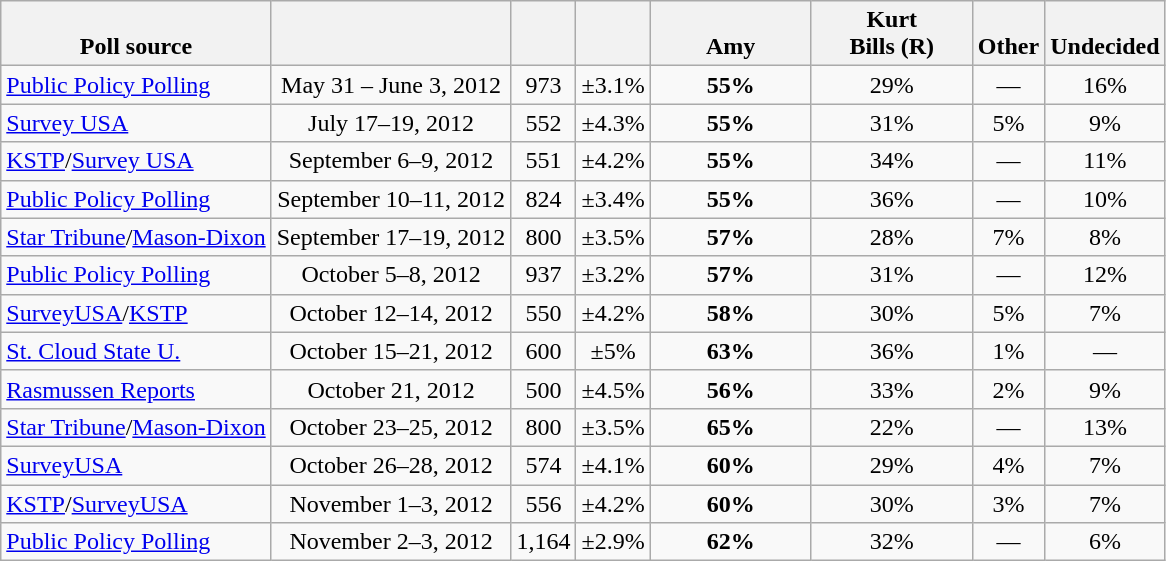<table class="wikitable" style="text-align:center">
<tr valign= bottom>
<th>Poll source</th>
<th></th>
<th></th>
<th></th>
<th style="width:100px;">Amy<br></th>
<th style="width:100px;">Kurt<br>Bills (R)</th>
<th>Other</th>
<th>Undecided</th>
</tr>
<tr>
<td align=left><a href='#'>Public Policy Polling</a></td>
<td>May 31 – June 3, 2012</td>
<td>973</td>
<td>±3.1%</td>
<td><strong>55%</strong></td>
<td>29%</td>
<td>—</td>
<td>16%</td>
</tr>
<tr>
<td align=left><a href='#'>Survey USA</a></td>
<td>July 17–19, 2012</td>
<td>552</td>
<td>±4.3%</td>
<td><strong>55%</strong></td>
<td>31%</td>
<td>5%</td>
<td>9%</td>
</tr>
<tr>
<td align=left><a href='#'>KSTP</a>/<a href='#'>Survey USA</a></td>
<td>September 6–9, 2012</td>
<td>551</td>
<td>±4.2%</td>
<td><strong>55%</strong></td>
<td>34%</td>
<td>—</td>
<td>11%</td>
</tr>
<tr>
<td align=left><a href='#'>Public Policy Polling</a></td>
<td>September 10–11, 2012</td>
<td>824</td>
<td>±3.4%</td>
<td><strong>55%</strong></td>
<td>36%</td>
<td>—</td>
<td>10%</td>
</tr>
<tr>
<td align=left><a href='#'>Star Tribune</a>/<a href='#'>Mason-Dixon</a></td>
<td>September 17–19, 2012</td>
<td>800</td>
<td>±3.5%</td>
<td><strong>57%</strong></td>
<td>28%</td>
<td>7%</td>
<td>8%</td>
</tr>
<tr>
<td align=left><a href='#'>Public Policy Polling</a></td>
<td>October 5–8, 2012</td>
<td>937</td>
<td>±3.2%</td>
<td><strong>57%</strong></td>
<td>31%</td>
<td>—</td>
<td>12%</td>
</tr>
<tr>
<td align=left><a href='#'>SurveyUSA</a>/<a href='#'>KSTP</a></td>
<td>October 12–14, 2012</td>
<td>550</td>
<td>±4.2%</td>
<td><strong>58%</strong></td>
<td>30%</td>
<td>5%</td>
<td>7%</td>
</tr>
<tr>
<td align=left><a href='#'>St. Cloud State U.</a></td>
<td>October 15–21, 2012</td>
<td>600</td>
<td>±5%</td>
<td><strong>63%</strong></td>
<td>36%</td>
<td>1%</td>
<td>—</td>
</tr>
<tr>
<td align=left><a href='#'>Rasmussen Reports</a></td>
<td>October 21, 2012</td>
<td>500</td>
<td>±4.5%</td>
<td><strong>56%</strong></td>
<td>33%</td>
<td>2%</td>
<td>9%</td>
</tr>
<tr>
<td align=left><a href='#'>Star Tribune</a>/<a href='#'>Mason-Dixon</a></td>
<td>October 23–25, 2012</td>
<td>800</td>
<td>±3.5%</td>
<td><strong>65%</strong></td>
<td>22%</td>
<td>—</td>
<td>13%</td>
</tr>
<tr>
<td align=left><a href='#'>SurveyUSA</a></td>
<td>October 26–28, 2012</td>
<td>574</td>
<td>±4.1%</td>
<td><strong>60%</strong></td>
<td>29%</td>
<td>4%</td>
<td>7%</td>
</tr>
<tr>
<td align=left><a href='#'>KSTP</a>/<a href='#'>SurveyUSA</a></td>
<td>November 1–3, 2012</td>
<td>556</td>
<td>±4.2%</td>
<td><strong>60%</strong></td>
<td>30%</td>
<td>3%</td>
<td>7%</td>
</tr>
<tr>
<td align=left><a href='#'>Public Policy Polling</a></td>
<td>November 2–3, 2012</td>
<td>1,164</td>
<td>±2.9%</td>
<td><strong>62%</strong></td>
<td>32%</td>
<td>—</td>
<td>6%</td>
</tr>
</table>
